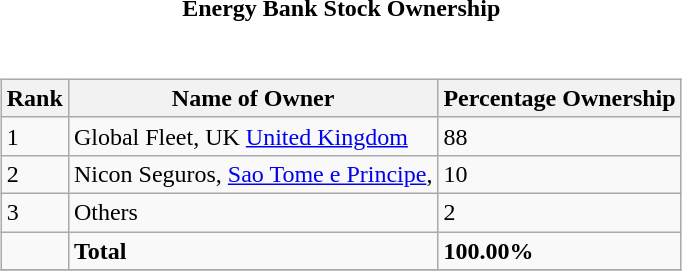<table style="font-size:100%;">
<tr>
<td width="100%" align="center"><strong>Energy Bank Stock Ownership</strong></td>
</tr>
<tr valign="top">
<td><br><table class="wikitable sortable" style="margin-left:auto;margin-right:auto">
<tr>
<th style="width:2em;">Rank</th>
<th>Name of Owner</th>
<th>Percentage Ownership</th>
</tr>
<tr>
<td>1</td>
<td>Global Fleet, UK  <a href='#'>United Kingdom</a></td>
<td>88</td>
</tr>
<tr>
<td>2</td>
<td>Nicon Seguros, <a href='#'>Sao Tome e Principe</a>,</td>
<td>10</td>
</tr>
<tr>
<td>3</td>
<td>Others</td>
<td>2</td>
</tr>
<tr>
<td></td>
<td><strong>Total</strong></td>
<td><strong>100.00%</strong></td>
</tr>
<tr>
</tr>
</table>
</td>
</tr>
</table>
